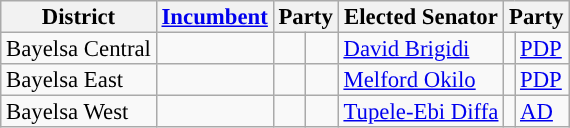<table class="sortable wikitable" style="font-size:95%;line-height:14px;">
<tr>
<th class="unsortable">District</th>
<th class="unsortable"><a href='#'>Incumbent</a></th>
<th colspan="2">Party</th>
<th class="unsortable">Elected Senator</th>
<th colspan="2">Party</th>
</tr>
<tr>
<td>Bayelsa Central</td>
<td></td>
<td></td>
<td></td>
<td><a href='#'>David Brigidi</a></td>
<td style="background:"></td>
<td><a href='#'>PDP</a></td>
</tr>
<tr>
<td>Bayelsa East</td>
<td></td>
<td></td>
<td></td>
<td><a href='#'>Melford Okilo</a></td>
<td style="background:"></td>
<td><a href='#'>PDP</a></td>
</tr>
<tr>
<td>Bayelsa West</td>
<td></td>
<td></td>
<td></td>
<td><a href='#'>Tupele-Ebi Diffa</a></td>
<td style="background:"></td>
<td><a href='#'>AD</a></td>
</tr>
</table>
